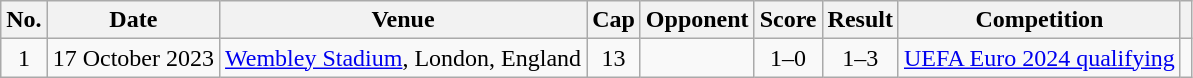<table class="wikitable">
<tr>
<th scope="col">No.</th>
<th scope="col">Date</th>
<th scope="col">Venue</th>
<th scope="col">Cap</th>
<th scope="col">Opponent</th>
<th scope="col">Score</th>
<th scope="col">Result</th>
<th scope="col">Competition</th>
<th scope="col" class="unsortable"></th>
</tr>
<tr>
<td style="text-align: center;">1</td>
<td>17 October 2023</td>
<td><a href='#'>Wembley Stadium</a>, London, England</td>
<td style="text-align: center;">13</td>
<td></td>
<td style="text-align: center;">1–0</td>
<td style="text-align: center;">1–3</td>
<td><a href='#'>UEFA Euro 2024 qualifying</a></td>
<td style="text-align: center;"></td>
</tr>
</table>
